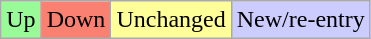<table class="wikitable">
<tr>
<td bgcolor="#98fb98">Up</td>
<td bgcolor="#fa8072">Down</td>
<td bgcolor="#ffff99">Unchanged</td>
<td bgcolor="#CCCCFF">New/re-entry</td>
</tr>
</table>
